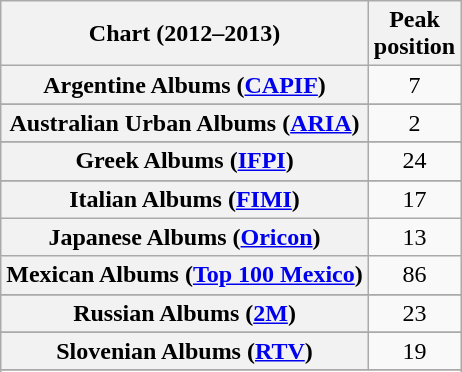<table class="wikitable sortable plainrowheaders" style="text-align:center">
<tr>
<th scope="col">Chart (2012–2013)</th>
<th scope="col">Peak<br>position</th>
</tr>
<tr>
<th scope="row">Argentine Albums (<a href='#'>CAPIF</a>)</th>
<td>7</td>
</tr>
<tr>
</tr>
<tr>
<th scope="row">Australian Urban Albums (<a href='#'>ARIA</a>)</th>
<td>2</td>
</tr>
<tr>
</tr>
<tr>
</tr>
<tr>
</tr>
<tr>
</tr>
<tr>
</tr>
<tr>
</tr>
<tr>
</tr>
<tr>
</tr>
<tr>
</tr>
<tr>
</tr>
<tr>
</tr>
<tr>
<th scope="row">Greek Albums (<a href='#'>IFPI</a>)</th>
<td>24</td>
</tr>
<tr>
</tr>
<tr>
</tr>
<tr>
<th scope="row">Italian Albums (<a href='#'>FIMI</a>)</th>
<td>17</td>
</tr>
<tr>
<th scope="row">Japanese Albums (<a href='#'>Oricon</a>)</th>
<td>13</td>
</tr>
<tr>
<th scope="row">Mexican Albums (<a href='#'>Top 100 Mexico</a>)</th>
<td>86</td>
</tr>
<tr>
</tr>
<tr>
</tr>
<tr>
</tr>
<tr>
</tr>
<tr>
<th scope="row">Russian Albums (<a href='#'>2M</a>)</th>
<td>23</td>
</tr>
<tr>
</tr>
<tr>
<th scope="row">Slovenian Albums (<a href='#'>RTV</a>)</th>
<td>19</td>
</tr>
<tr>
</tr>
<tr>
</tr>
<tr>
</tr>
<tr>
</tr>
<tr>
</tr>
<tr>
</tr>
<tr>
</tr>
<tr>
</tr>
</table>
